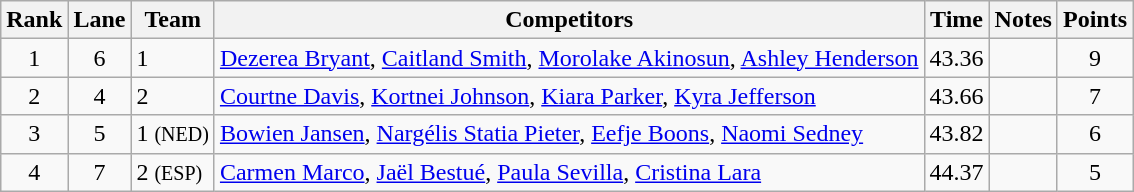<table class="wikitable sortable" style="text-align:center">
<tr>
<th>Rank</th>
<th>Lane</th>
<th>Team</th>
<th>Competitors</th>
<th>Time</th>
<th>Notes</th>
<th>Points</th>
</tr>
<tr>
<td>1</td>
<td>6</td>
<td align=left> 1</td>
<td align=left><a href='#'>Dezerea Bryant</a>, <a href='#'>Caitland Smith</a>, <a href='#'>Morolake Akinosun</a>, <a href='#'>Ashley Henderson</a></td>
<td>43.36</td>
<td></td>
<td>9</td>
</tr>
<tr>
<td>2</td>
<td>4</td>
<td align=left> 2</td>
<td align=left><a href='#'>Courtne Davis</a>, <a href='#'>Kortnei Johnson</a>, <a href='#'>Kiara Parker</a>, <a href='#'>Kyra Jefferson</a></td>
<td>43.66</td>
<td></td>
<td>7</td>
</tr>
<tr>
<td>3</td>
<td>5</td>
<td align=left> 1 <small>(NED)</small></td>
<td align=left><a href='#'>Bowien Jansen</a>, <a href='#'>Nargélis Statia Pieter</a>, <a href='#'>Eefje Boons</a>, <a href='#'>Naomi Sedney</a></td>
<td>43.82</td>
<td></td>
<td>6</td>
</tr>
<tr>
<td>4</td>
<td>7</td>
<td align=left> 2 <small>(ESP)</small></td>
<td align=left><a href='#'>Carmen Marco</a>, <a href='#'>Jaël Bestué</a>, <a href='#'>Paula Sevilla</a>, <a href='#'>Cristina Lara</a></td>
<td>44.37</td>
<td></td>
<td>5</td>
</tr>
</table>
